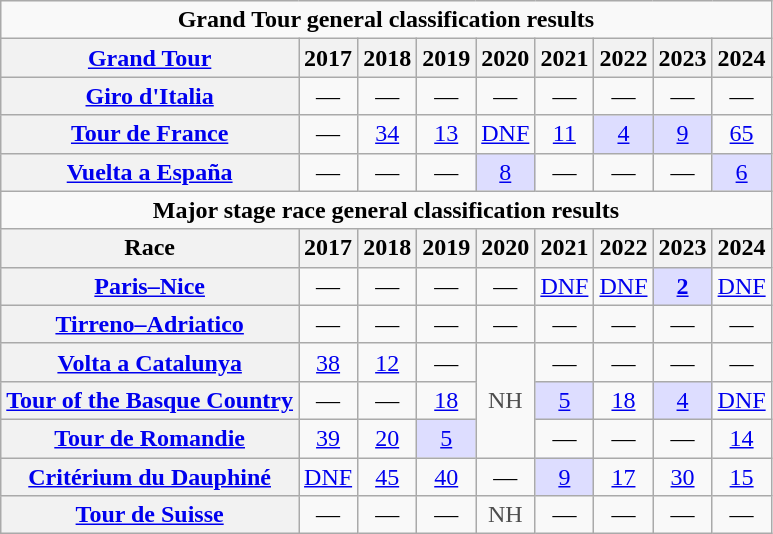<table class="wikitable plainrowheaders">
<tr>
<td colspan=9 align="center"><strong>Grand Tour general classification results</strong></td>
</tr>
<tr>
<th scope="col"><a href='#'>Grand Tour</a></th>
<th scope="col">2017</th>
<th scope="col">2018</th>
<th scope="col">2019</th>
<th scope="col">2020</th>
<th scope="col">2021</th>
<th scope="col">2022</th>
<th scope="col">2023</th>
<th scope="col">2024</th>
</tr>
<tr style="text-align:center;">
<th scope="row"> <a href='#'>Giro d'Italia</a></th>
<td>—</td>
<td>—</td>
<td>—</td>
<td>—</td>
<td>—</td>
<td>—</td>
<td>—</td>
<td>—</td>
</tr>
<tr style="text-align:center;">
<th scope="row"> <a href='#'>Tour de France</a></th>
<td>—</td>
<td><a href='#'>34</a></td>
<td><a href='#'>13</a></td>
<td><a href='#'>DNF</a></td>
<td><a href='#'>11</a></td>
<td style="background:#ddf;"><a href='#'>4</a></td>
<td style="background:#ddf;"><a href='#'>9</a></td>
<td><a href='#'>65</a></td>
</tr>
<tr style="text-align:center;">
<th scope="row"> <a href='#'>Vuelta a España</a></th>
<td>—</td>
<td>—</td>
<td>—</td>
<td style="background:#ddf;"><a href='#'>8</a></td>
<td>—</td>
<td>—</td>
<td>—</td>
<td style="background:#ddf;"><a href='#'>6</a></td>
</tr>
<tr>
<td colspan=9 align="center"><strong>Major stage race general classification results</strong></td>
</tr>
<tr>
<th scope="col">Race</th>
<th scope="col">2017</th>
<th scope="col">2018</th>
<th scope="col">2019</th>
<th scope="col">2020</th>
<th scope="col">2021</th>
<th scope="col">2022</th>
<th scope="col">2023</th>
<th scope="col">2024</th>
</tr>
<tr style="text-align:center;">
<th scope="row"> <a href='#'>Paris–Nice</a></th>
<td>—</td>
<td>—</td>
<td>—</td>
<td>—</td>
<td><a href='#'>DNF</a></td>
<td><a href='#'>DNF</a></td>
<td style="background:#ddf;"><a href='#'><strong>2</strong></a></td>
<td><a href='#'>DNF</a></td>
</tr>
<tr style="text-align:center;">
<th scope="row"> <a href='#'>Tirreno–Adriatico</a></th>
<td>—</td>
<td>—</td>
<td>—</td>
<td>—</td>
<td>—</td>
<td>—</td>
<td>—</td>
<td>—</td>
</tr>
<tr style="text-align:center;">
<th scope="row"> <a href='#'>Volta a Catalunya</a></th>
<td><a href='#'>38</a></td>
<td><a href='#'>12</a></td>
<td>—</td>
<td style="color:#4d4d4d;" rowspan=3>NH</td>
<td>—</td>
<td>—</td>
<td>—</td>
<td>—</td>
</tr>
<tr style="text-align:center;">
<th scope="row"> <a href='#'>Tour of the Basque Country</a></th>
<td>—</td>
<td>—</td>
<td><a href='#'>18</a></td>
<td style="background:#ddf;"><a href='#'>5</a></td>
<td><a href='#'>18</a></td>
<td style="background:#ddf;"><a href='#'>4</a></td>
<td><a href='#'>DNF</a></td>
</tr>
<tr style="text-align:center;">
<th scope="row"> <a href='#'>Tour de Romandie</a></th>
<td><a href='#'>39</a></td>
<td><a href='#'>20</a></td>
<td style="background:#ddf;"><a href='#'>5</a></td>
<td>—</td>
<td>—</td>
<td>—</td>
<td><a href='#'>14</a></td>
</tr>
<tr style="text-align:center;">
<th scope="row"> <a href='#'>Critérium du Dauphiné</a></th>
<td><a href='#'>DNF</a></td>
<td><a href='#'>45</a></td>
<td><a href='#'>40</a></td>
<td>—</td>
<td style="background:#ddf;"><a href='#'>9</a></td>
<td><a href='#'>17</a></td>
<td><a href='#'>30</a></td>
<td><a href='#'>15</a></td>
</tr>
<tr style="text-align:center;">
<th scope="row"> <a href='#'>Tour de Suisse</a></th>
<td>—</td>
<td>—</td>
<td>—</td>
<td style="color:#4d4d4d;">NH</td>
<td>—</td>
<td>—</td>
<td>—</td>
<td>—</td>
</tr>
</table>
